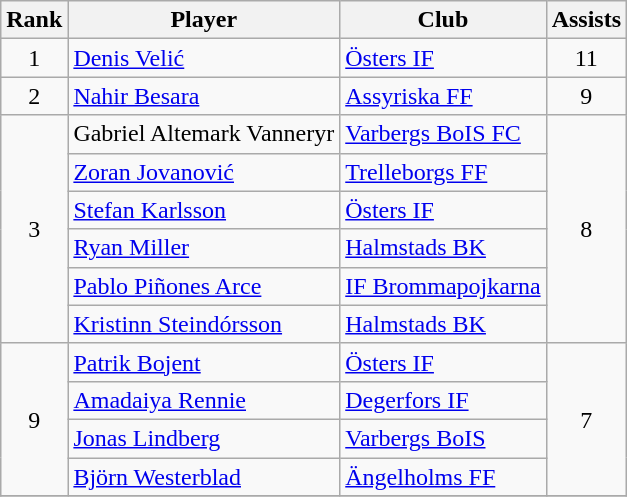<table class="wikitable" style="text-align:center;float:left;margin-right:1em;">
<tr>
<th>Rank</th>
<th>Player</th>
<th>Club</th>
<th>Assists</th>
</tr>
<tr>
<td>1</td>
<td align="left"> <a href='#'>Denis Velić</a></td>
<td align="left"><a href='#'>Östers IF</a></td>
<td>11</td>
</tr>
<tr>
<td>2</td>
<td align="left"> <a href='#'>Nahir Besara</a></td>
<td align="left"><a href='#'>Assyriska FF</a></td>
<td>9</td>
</tr>
<tr>
<td rowspan="6">3</td>
<td align="left"> Gabriel Altemark Vanneryr</td>
<td align="left"><a href='#'>Varbergs BoIS FC</a></td>
<td rowspan="6">8</td>
</tr>
<tr>
<td align="left"> <a href='#'>Zoran Jovanović</a></td>
<td align="left"><a href='#'>Trelleborgs FF</a></td>
</tr>
<tr>
<td align="left"> <a href='#'>Stefan Karlsson</a></td>
<td align="left"><a href='#'>Östers IF</a></td>
</tr>
<tr>
<td align="left"> <a href='#'>Ryan Miller</a></td>
<td align="left"><a href='#'>Halmstads BK</a></td>
</tr>
<tr>
<td align="left"> <a href='#'>Pablo Piñones Arce</a></td>
<td align="left"><a href='#'>IF Brommapojkarna</a></td>
</tr>
<tr>
<td align="left"> <a href='#'>Kristinn Steindórsson</a></td>
<td align="left"><a href='#'>Halmstads BK</a></td>
</tr>
<tr>
<td rowspan="4">9</td>
<td align="left"> <a href='#'>Patrik Bojent</a></td>
<td align="left"><a href='#'>Östers IF</a></td>
<td rowspan="4">7</td>
</tr>
<tr>
<td align="left"> <a href='#'>Amadaiya Rennie</a></td>
<td align="left"><a href='#'>Degerfors IF</a></td>
</tr>
<tr>
<td align="left"> <a href='#'>Jonas Lindberg</a></td>
<td align="left"><a href='#'>Varbergs BoIS</a></td>
</tr>
<tr>
<td align="left"> <a href='#'>Björn Westerblad</a></td>
<td align="left"><a href='#'>Ängelholms FF</a></td>
</tr>
<tr>
</tr>
</table>
